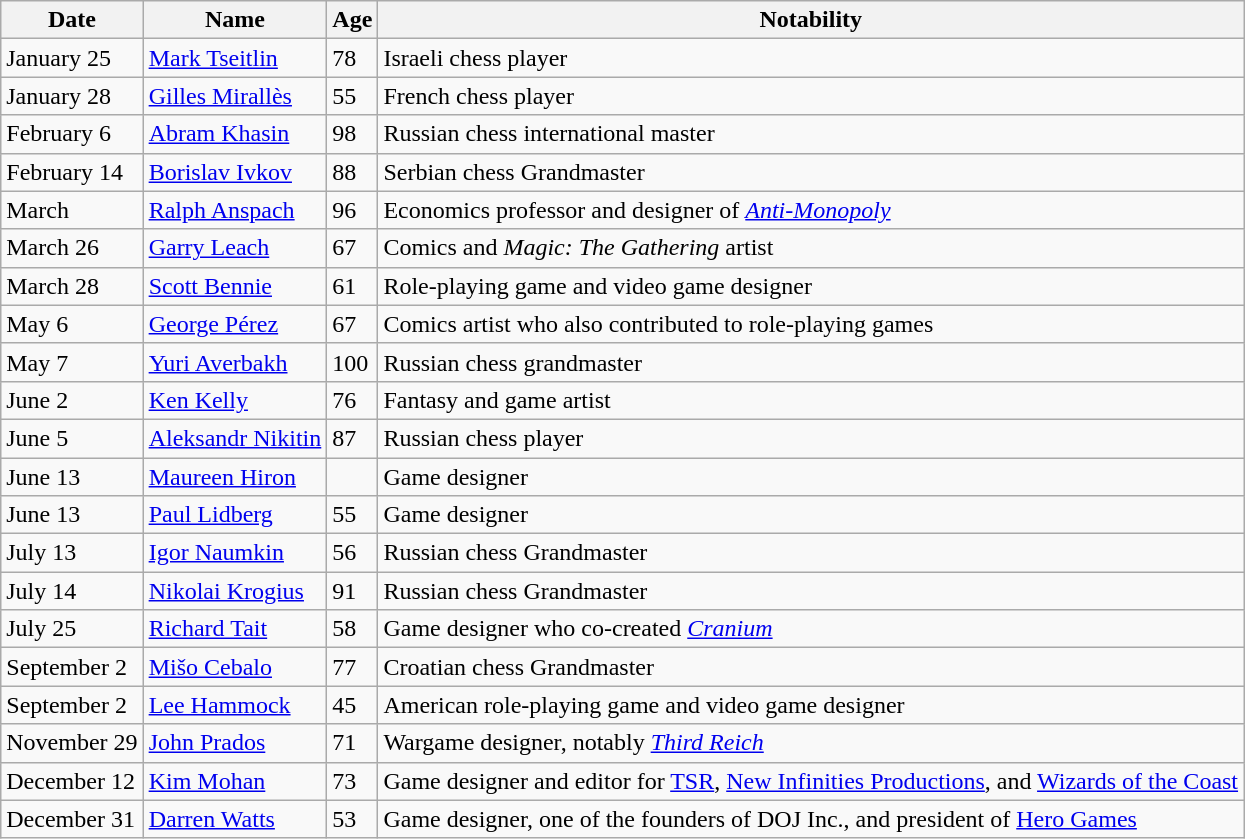<table class="wikitable">
<tr>
<th>Date</th>
<th>Name</th>
<th>Age</th>
<th>Notability</th>
</tr>
<tr>
<td>January 25</td>
<td><a href='#'>Mark Tseitlin</a></td>
<td>78</td>
<td>Israeli chess player</td>
</tr>
<tr>
<td>January 28</td>
<td><a href='#'>Gilles Mirallès</a></td>
<td>55</td>
<td>French chess player</td>
</tr>
<tr>
<td>February 6</td>
<td><a href='#'>Abram Khasin</a></td>
<td>98</td>
<td>Russian chess international master</td>
</tr>
<tr>
<td>February 14</td>
<td><a href='#'>Borislav Ivkov</a></td>
<td>88</td>
<td>Serbian chess Grandmaster</td>
</tr>
<tr>
<td>March</td>
<td><a href='#'>Ralph Anspach</a></td>
<td>96</td>
<td>Economics professor and designer of <em><a href='#'>Anti-Monopoly</a></em></td>
</tr>
<tr>
<td>March 26</td>
<td><a href='#'>Garry Leach</a></td>
<td>67</td>
<td>Comics and <em>Magic: The Gathering</em> artist</td>
</tr>
<tr>
<td>March 28</td>
<td><a href='#'>Scott Bennie</a></td>
<td>61</td>
<td>Role-playing game and video game designer</td>
</tr>
<tr>
<td>May 6</td>
<td><a href='#'>George Pérez</a></td>
<td>67</td>
<td>Comics artist who also contributed to role-playing games</td>
</tr>
<tr>
<td>May 7</td>
<td><a href='#'>Yuri Averbakh</a></td>
<td>100</td>
<td>Russian chess grandmaster</td>
</tr>
<tr>
<td>June 2</td>
<td><a href='#'>Ken Kelly</a></td>
<td>76</td>
<td>Fantasy and game artist</td>
</tr>
<tr>
<td>June 5</td>
<td><a href='#'>Aleksandr Nikitin</a></td>
<td>87</td>
<td>Russian chess player</td>
</tr>
<tr>
<td>June 13</td>
<td><a href='#'>Maureen Hiron</a></td>
<td></td>
<td>Game designer</td>
</tr>
<tr>
<td>June 13</td>
<td><a href='#'>Paul Lidberg</a></td>
<td>55</td>
<td>Game designer</td>
</tr>
<tr>
<td>July 13</td>
<td><a href='#'>Igor Naumkin</a></td>
<td>56</td>
<td>Russian chess Grandmaster</td>
</tr>
<tr>
<td>July 14</td>
<td><a href='#'>Nikolai Krogius</a></td>
<td>91</td>
<td>Russian chess Grandmaster</td>
</tr>
<tr>
<td>July 25</td>
<td><a href='#'>Richard Tait</a></td>
<td>58</td>
<td>Game designer who co-created <em><a href='#'>Cranium</a></em></td>
</tr>
<tr>
<td>September 2</td>
<td><a href='#'>Mišo Cebalo</a></td>
<td>77</td>
<td>Croatian chess Grandmaster</td>
</tr>
<tr>
<td>September 2</td>
<td><a href='#'>Lee Hammock</a></td>
<td>45</td>
<td>American role-playing game and video game designer</td>
</tr>
<tr>
<td>November 29</td>
<td><a href='#'>John Prados</a></td>
<td>71</td>
<td>Wargame designer, notably <em><a href='#'>Third Reich</a></em></td>
</tr>
<tr>
<td>December 12</td>
<td><a href='#'>Kim Mohan</a></td>
<td>73</td>
<td>Game designer and editor for <a href='#'>TSR</a>, <a href='#'>New Infinities Productions</a>, and <a href='#'>Wizards of the Coast</a></td>
</tr>
<tr>
<td>December 31</td>
<td><a href='#'>Darren Watts</a></td>
<td>53</td>
<td>Game designer, one of the founders of DOJ Inc., and president of <a href='#'>Hero Games</a></td>
</tr>
</table>
